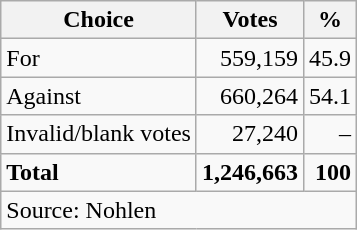<table class=wikitable style=text-align:right>
<tr>
<th>Choice</th>
<th>Votes</th>
<th>%</th>
</tr>
<tr>
<td align=left>For</td>
<td>559,159</td>
<td>45.9</td>
</tr>
<tr>
<td align=left>Against</td>
<td>660,264</td>
<td>54.1</td>
</tr>
<tr>
<td align=left>Invalid/blank votes</td>
<td>27,240</td>
<td>–</td>
</tr>
<tr>
<td align=left><strong>Total</strong></td>
<td><strong>1,246,663</strong></td>
<td><strong>100</strong></td>
</tr>
<tr>
<td align=left colspan=3>Source: Nohlen</td>
</tr>
</table>
